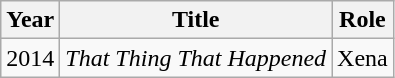<table class="wikitable sortable">
<tr>
<th>Year</th>
<th>Title</th>
<th>Role</th>
</tr>
<tr>
<td>2014</td>
<td><em>That Thing That Happened</em></td>
<td>Xena</td>
</tr>
</table>
